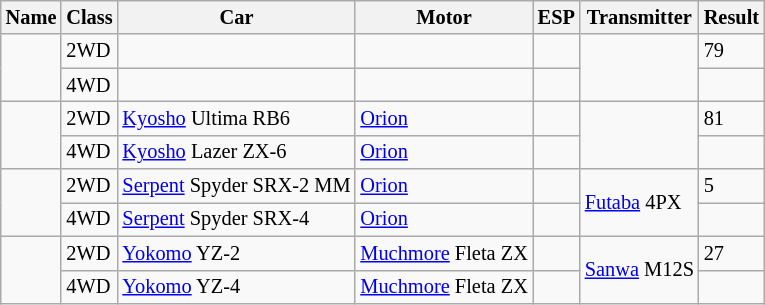<table class="wikitable" style="font-size: 85%;">
<tr>
<th>Name</th>
<th>Class</th>
<th>Car</th>
<th>Motor</th>
<th>ESP</th>
<th>Transmitter</th>
<th>Result</th>
</tr>
<tr>
<td rowspan=2></td>
<td>2WD</td>
<td></td>
<td></td>
<td></td>
<td rowspan=2></td>
<td>79</td>
</tr>
<tr>
<td>4WD</td>
<td></td>
<td></td>
<td></td>
<td></td>
</tr>
<tr>
<td rowspan=2></td>
<td>2WD</td>
<td><a href='#'>Kyosho</a> Ultima RB6</td>
<td><a href='#'>Orion</a></td>
<td></td>
<td rowspan=2></td>
<td>81</td>
</tr>
<tr>
<td>4WD</td>
<td><a href='#'>Kyosho</a> Lazer ZX-6</td>
<td><a href='#'>Orion</a></td>
<td></td>
<td></td>
</tr>
<tr>
<td rowspan=2></td>
<td>2WD</td>
<td><a href='#'>Serpent</a> Spyder SRX-2 MM</td>
<td><a href='#'>Orion</a></td>
<td></td>
<td rowspan=2><a href='#'>Futaba</a> 4PX</td>
<td>5</td>
</tr>
<tr>
<td>4WD</td>
<td><a href='#'>Serpent</a> Spyder SRX-4</td>
<td><a href='#'>Orion</a></td>
<td></td>
<td></td>
</tr>
<tr>
<td rowspan=2></td>
<td>2WD</td>
<td><a href='#'>Yokomo</a> YZ-2</td>
<td><a href='#'>Muchmore</a> Fleta ZX</td>
<td></td>
<td rowspan=2><a href='#'>Sanwa</a> M12S</td>
<td>27</td>
</tr>
<tr>
<td>4WD</td>
<td><a href='#'>Yokomo</a> YZ-4</td>
<td><a href='#'>Muchmore</a> Fleta ZX</td>
<td></td>
<td></td>
</tr>
</table>
